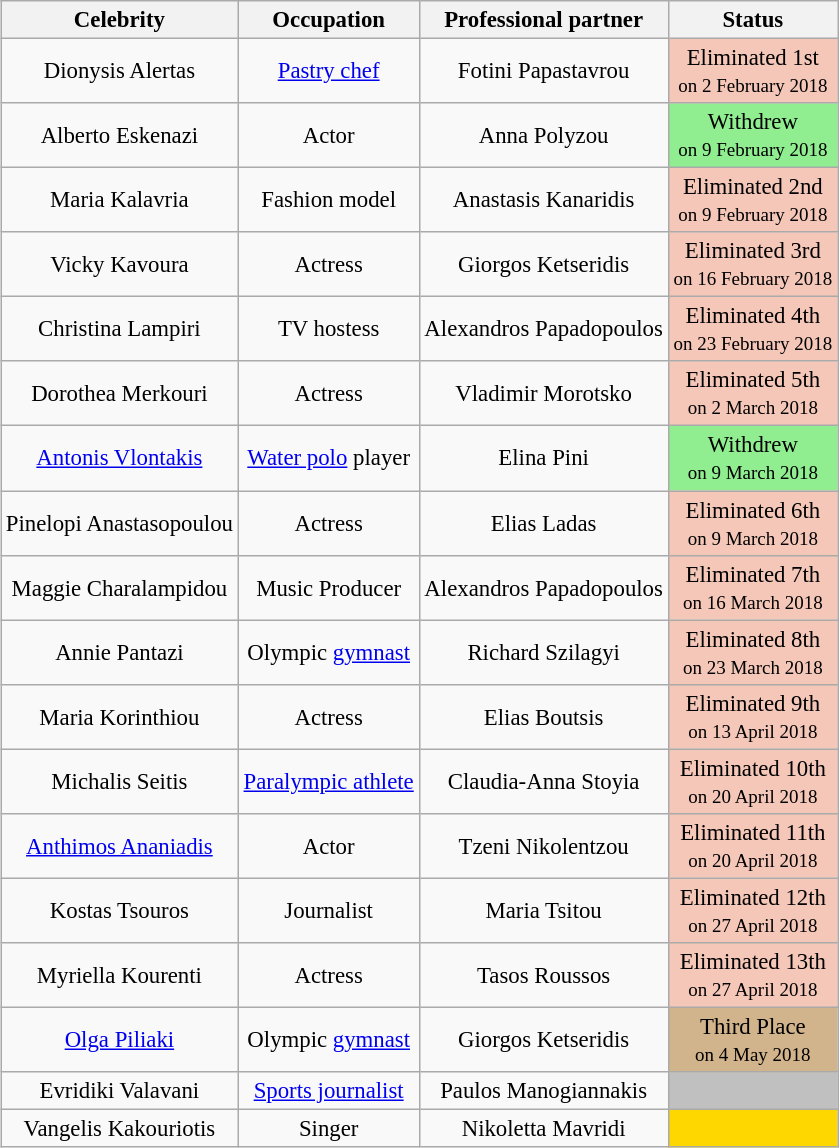<table class="wikitable sortable" style="margin:auto; text-align:center; font-size:95%;">
<tr>
<th>Celebrity</th>
<th>Occupation</th>
<th>Professional partner</th>
<th>Status</th>
</tr>
<tr style="text-align:center;">
<td>Dionysis Alertas</td>
<td><a href='#'>Pastry chef</a></td>
<td>Fotini Papastavrou</td>
<td style="background:#f4c7b8;">Eliminated 1st<br><small>on 2 February 2018</small></td>
</tr>
<tr style="text-align:center;">
<td>Alberto Eskenazi</td>
<td>Actor</td>
<td>Anna Polyzou</td>
<td bgcolor="lightgreen">Withdrew<br><small>on 9 February 2018</small></td>
</tr>
<tr style="text-align:center;">
<td>Maria Kalavria</td>
<td>Fashion model</td>
<td>Anastasis Kanaridis</td>
<td style="background:#f4c7b8;">Eliminated 2nd<br><small>on 9 February 2018</small></td>
</tr>
<tr style="text-align:center;">
<td>Vicky Kavoura</td>
<td>Actress</td>
<td>Giorgos Ketseridis</td>
<td style="background:#f4c7b8;">Eliminated 3rd<br><small>on 16 February 2018</small></td>
</tr>
<tr style="text-align:center;">
<td>Christina Lampiri</td>
<td>TV hostess</td>
<td>Alexandros Papadopoulos</td>
<td style="background:#f4c7b8;">Eliminated 4th<br><small>on 23 February 2018</small></td>
</tr>
<tr style="text-align:center;">
<td>Dorothea Merkouri</td>
<td>Actress</td>
<td>Vladimir Morotsko</td>
<td style="background:#f4c7b8;">Eliminated 5th<br><small>on 2 March 2018</small></td>
</tr>
<tr style="text-align:center;">
<td><a href='#'>Antonis Vlontakis</a></td>
<td><a href='#'>Water polo</a> player</td>
<td>Elina Pini</td>
<td bgcolor="lightgreen">Withdrew<br><small>on 9 March 2018</small></td>
</tr>
<tr style="text-align:center;">
<td>Pinelopi Anastasopoulou</td>
<td>Actress</td>
<td>Elias Ladas</td>
<td style="background:#f4c7b8;">Eliminated 6th<br><small>on 9 March 2018</small></td>
</tr>
<tr style="text-align:center;">
<td>Maggie Charalampidou </td>
<td>Music Producer</td>
<td>Alexandros Papadopoulos</td>
<td style="background:#f4c7b8;">Eliminated 7th<br><small>on 16 March 2018</small></td>
</tr>
<tr style="text-align:center;">
<td>Annie Pantazi</td>
<td>Olympic <a href='#'>gymnast</a></td>
<td>Richard Szilagyi</td>
<td style="background:#f4c7b8;">Eliminated 8th<br><small>on 23 March 2018</small></td>
</tr>
<tr style="text-align:center;">
<td>Maria Korinthiou</td>
<td>Actress</td>
<td>Elias Boutsis</td>
<td style="background:#f4c7b8;">Eliminated 9th<br><small>on 13 April 2018</small></td>
</tr>
<tr style="text-align:center;">
<td>Michalis Seitis</td>
<td><a href='#'>Paralympic athlete</a></td>
<td>Claudia-Anna Stoyia</td>
<td style="background:#f4c7b8;">Eliminated 10th<br><small>on 20 April 2018</small></td>
</tr>
<tr style="text-align:center;">
<td><a href='#'>Anthimos Ananiadis</a></td>
<td>Actor</td>
<td>Tzeni Nikolentzou</td>
<td style="background:#f4c7b8;">Eliminated 11th<br><small>on 20 April 2018</small></td>
</tr>
<tr style="text-align:center;">
<td>Kostas Tsouros</td>
<td>Journalist</td>
<td>Maria Tsitou</td>
<td style="background:#f4c7b8;">Eliminated 12th<br><small>on 27 April 2018</small></td>
</tr>
<tr style="text-align:center;">
<td>Myriella Kourenti</td>
<td>Actress</td>
<td>Tasos Roussos</td>
<td style="background:#f4c7b8;">Eliminated 13th<br><small>on 27 April 2018</small></td>
</tr>
<tr style="text-align:center;">
<td><a href='#'>Olga Piliaki</a> </td>
<td>Olympic <a href='#'>gymnast</a></td>
<td>Giorgos Ketseridis</td>
<td style="background:tan;">Third Place<br><small>on 4 May 2018</small></td>
</tr>
<tr style="text-align:center;">
<td>Evridiki Valavani</td>
<td><a href='#'>Sports journalist</a></td>
<td>Paulos Manogiannakis</td>
<td bgcolor="silver"></td>
</tr>
<tr style="text-align:center;">
<td>Vangelis Kakouriotis</td>
<td>Singer</td>
<td>Nikoletta Mavridi</td>
<td bgcolor="gold"></td>
</tr>
</table>
